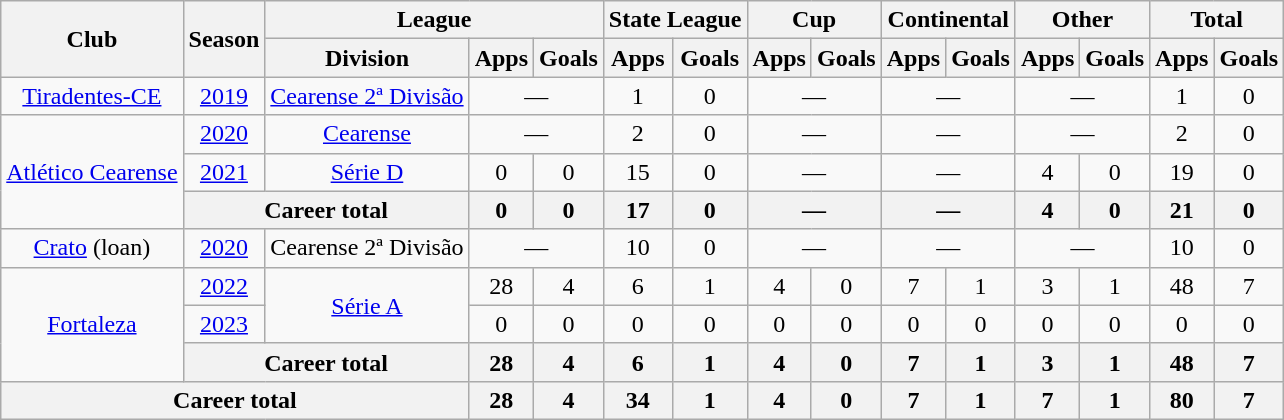<table class="wikitable" style="text-align: center">
<tr>
<th rowspan="2">Club</th>
<th rowspan="2">Season</th>
<th colspan="3">League</th>
<th colspan="2">State League</th>
<th colspan="2">Cup</th>
<th colspan="2">Continental</th>
<th colspan="2">Other</th>
<th colspan="2">Total</th>
</tr>
<tr>
<th>Division</th>
<th>Apps</th>
<th>Goals</th>
<th>Apps</th>
<th>Goals</th>
<th>Apps</th>
<th>Goals</th>
<th>Apps</th>
<th>Goals</th>
<th>Apps</th>
<th>Goals</th>
<th>Apps</th>
<th>Goals</th>
</tr>
<tr>
<td><a href='#'>Tiradentes-CE</a></td>
<td><a href='#'>2019</a></td>
<td><a href='#'>Cearense 2ª Divisão</a></td>
<td colspan="2">—</td>
<td>1</td>
<td>0</td>
<td colspan="2">—</td>
<td colspan="2">—</td>
<td colspan="2">—</td>
<td>1</td>
<td>0</td>
</tr>
<tr>
<td rowspan="3"><a href='#'>Atlético Cearense</a></td>
<td><a href='#'>2020</a></td>
<td><a href='#'>Cearense</a></td>
<td colspan="2">—</td>
<td>2</td>
<td>0</td>
<td colspan="2">—</td>
<td colspan="2">—</td>
<td colspan="2">—</td>
<td>2</td>
<td>0</td>
</tr>
<tr>
<td><a href='#'>2021</a></td>
<td><a href='#'>Série D</a></td>
<td>0</td>
<td>0</td>
<td>15</td>
<td>0</td>
<td colspan="2">—</td>
<td colspan="2">—</td>
<td>4</td>
<td>0</td>
<td>19</td>
<td>0</td>
</tr>
<tr>
<th colspan="2">Career total</th>
<th>0</th>
<th>0</th>
<th>17</th>
<th>0</th>
<th colspan="2">—</th>
<th colspan="2">—</th>
<th>4</th>
<th>0</th>
<th>21</th>
<th>0</th>
</tr>
<tr>
<td><a href='#'>Crato</a> (loan)</td>
<td><a href='#'>2020</a></td>
<td>Cearense 2ª Divisão</td>
<td colspan="2">—</td>
<td>10</td>
<td>0</td>
<td colspan="2">—</td>
<td colspan="2">—</td>
<td colspan="2">—</td>
<td>10</td>
<td>0</td>
</tr>
<tr>
<td rowspan="3"><a href='#'>Fortaleza</a></td>
<td><a href='#'>2022</a></td>
<td rowspan="2"><a href='#'>Série A</a></td>
<td>28</td>
<td>4</td>
<td>6</td>
<td>1</td>
<td>4</td>
<td>0</td>
<td>7</td>
<td>1</td>
<td>3</td>
<td>1</td>
<td>48</td>
<td>7</td>
</tr>
<tr>
<td><a href='#'>2023</a></td>
<td>0</td>
<td>0</td>
<td>0</td>
<td>0</td>
<td>0</td>
<td>0</td>
<td>0</td>
<td>0</td>
<td>0</td>
<td>0</td>
<td>0</td>
<td>0</td>
</tr>
<tr>
<th colspan="2">Career total</th>
<th>28</th>
<th>4</th>
<th>6</th>
<th>1</th>
<th>4</th>
<th>0</th>
<th>7</th>
<th>1</th>
<th>3</th>
<th>1</th>
<th>48</th>
<th>7</th>
</tr>
<tr>
<th colspan="3">Career total</th>
<th>28</th>
<th>4</th>
<th>34</th>
<th>1</th>
<th>4</th>
<th>0</th>
<th>7</th>
<th>1</th>
<th>7</th>
<th>1</th>
<th>80</th>
<th>7</th>
</tr>
</table>
